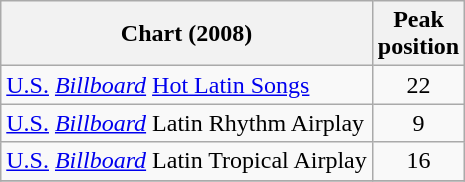<table class="wikitable">
<tr>
<th align="center">Chart (2008)</th>
<th align="center">Peak<br>position</th>
</tr>
<tr>
<td align="left"><a href='#'>U.S.</a> <em><a href='#'>Billboard</a></em> <a href='#'>Hot Latin Songs</a></td>
<td align="center">22</td>
</tr>
<tr>
<td align="left"><a href='#'>U.S.</a> <em><a href='#'>Billboard</a></em> Latin Rhythm Airplay</td>
<td align="center">9 </td>
</tr>
<tr>
<td align="left"><a href='#'>U.S.</a> <em><a href='#'>Billboard</a></em> Latin Tropical Airplay</td>
<td align="center">16 </td>
</tr>
<tr>
</tr>
</table>
